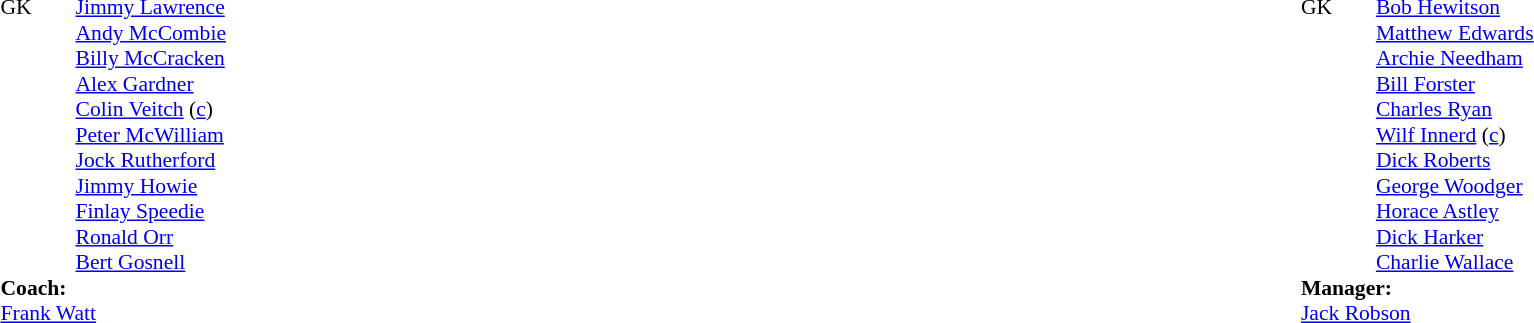<table width="100%">
<tr>
<td valign="top" width="50%"><br><table style="font-size: 90%" cellspacing="0" cellpadding="0">
<tr>
<td colspan="4"></td>
</tr>
<tr>
<th width="25"></th>
<th width="25"></th>
<th width="200"></th>
<th></th>
</tr>
<tr>
<td>GK</td>
<td><strong> </strong></td>
<td> <a href='#'>Jimmy Lawrence</a></td>
</tr>
<tr>
<td></td>
<td><strong> </strong></td>
<td> <a href='#'>Andy McCombie</a></td>
</tr>
<tr>
<td></td>
<td><strong> </strong></td>
<td> <a href='#'>Billy McCracken</a></td>
</tr>
<tr>
<td></td>
<td><strong> </strong></td>
<td> <a href='#'>Alex Gardner</a></td>
</tr>
<tr>
<td></td>
<td><strong> </strong></td>
<td> <a href='#'>Colin Veitch</a> (<a href='#'>c</a>)</td>
</tr>
<tr>
<td></td>
<td><strong> </strong></td>
<td> <a href='#'>Peter McWilliam</a></td>
</tr>
<tr>
<td></td>
<td><strong> </strong></td>
<td> <a href='#'>Jock Rutherford</a></td>
</tr>
<tr>
<td></td>
<td><strong> </strong></td>
<td> <a href='#'>Jimmy Howie</a></td>
</tr>
<tr>
<td></td>
<td><strong> </strong></td>
<td> <a href='#'>Finlay Speedie</a></td>
</tr>
<tr>
<td></td>
<td><strong> </strong></td>
<td> <a href='#'>Ronald Orr</a></td>
</tr>
<tr>
<td></td>
<td><strong> </strong></td>
<td> <a href='#'>Bert Gosnell</a></td>
</tr>
<tr>
<td colspan=4><strong>Coach:</strong></td>
</tr>
<tr>
<td colspan="4"> <a href='#'>Frank Watt</a></td>
</tr>
</table>
</td>
<td valign="top" width="50%"><br><table style="font-size: 90%" cellspacing="0" cellpadding="0" align="center">
<tr>
<th width="25"></th>
<th width="25"></th>
</tr>
<tr>
<td>GK</td>
<td><strong> </strong></td>
<td> <a href='#'>Bob Hewitson</a></td>
</tr>
<tr>
<td></td>
<td><strong> </strong></td>
<td> <a href='#'>Matthew Edwards</a></td>
</tr>
<tr>
<td></td>
<td><strong> </strong></td>
<td> <a href='#'>Archie Needham</a></td>
</tr>
<tr>
<td></td>
<td><strong> </strong></td>
<td> <a href='#'>Bill Forster</a></td>
</tr>
<tr>
<td></td>
<td><strong> </strong></td>
<td> <a href='#'>Charles Ryan</a></td>
</tr>
<tr>
<td></td>
<td><strong> </strong></td>
<td> <a href='#'>Wilf Innerd</a> (<a href='#'>c</a>)</td>
</tr>
<tr>
<td></td>
<td><strong> </strong></td>
<td> <a href='#'>Dick Roberts</a></td>
</tr>
<tr>
<td></td>
<td><strong> </strong></td>
<td> <a href='#'>George Woodger</a></td>
</tr>
<tr>
<td></td>
<td><strong> </strong></td>
<td> <a href='#'>Horace Astley</a></td>
</tr>
<tr>
<td></td>
<td><strong> </strong></td>
<td> <a href='#'>Dick Harker</a></td>
</tr>
<tr>
<td></td>
<td><strong> </strong></td>
<td> <a href='#'>Charlie Wallace</a></td>
</tr>
<tr>
<td colspan=4><strong>Manager:</strong></td>
</tr>
<tr>
<td colspan="4"> <a href='#'>Jack Robson</a></td>
</tr>
</table>
</td>
</tr>
</table>
